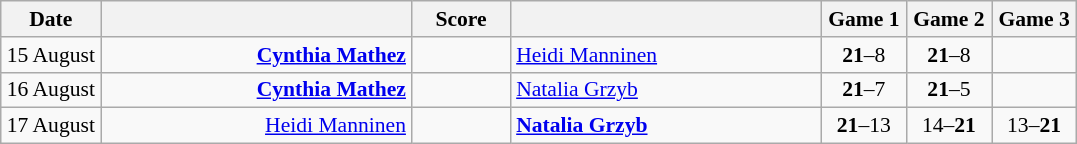<table class="wikitable" style="text-align: center; font-size:90% ">
<tr>
<th width="60">Date</th>
<th align="right" width="200"></th>
<th width="60">Score</th>
<th align="left" width="200"></th>
<th width="50">Game 1</th>
<th width="50">Game 2</th>
<th width="50">Game 3</th>
</tr>
<tr>
<td>15 August</td>
<td align="right"><strong><a href='#'>Cynthia Mathez</a> </strong></td>
<td align="center"></td>
<td align="left"> <a href='#'>Heidi Manninen</a></td>
<td><strong>21</strong>–8</td>
<td><strong>21</strong>–8</td>
<td></td>
</tr>
<tr>
<td>16 August</td>
<td align="right"><strong><a href='#'>Cynthia Mathez</a> </strong></td>
<td align="center"></td>
<td align="left"> <a href='#'>Natalia Grzyb</a></td>
<td><strong>21</strong>–7</td>
<td><strong>21</strong>–5</td>
<td></td>
</tr>
<tr>
<td>17 August</td>
<td align="right"><a href='#'>Heidi Manninen</a> </td>
<td align="center"></td>
<td align="left"><strong> <a href='#'>Natalia Grzyb</a></strong></td>
<td><strong>21</strong>–13</td>
<td>14–<strong>21</strong></td>
<td>13–<strong>21</strong></td>
</tr>
</table>
